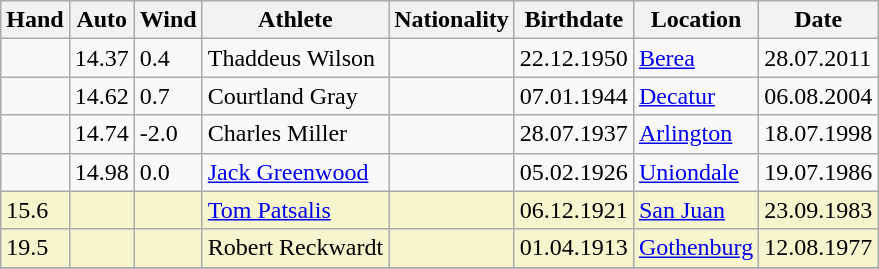<table class="wikitable">
<tr>
<th>Hand</th>
<th>Auto</th>
<th>Wind</th>
<th>Athlete</th>
<th>Nationality</th>
<th>Birthdate</th>
<th>Location</th>
<th>Date</th>
</tr>
<tr>
<td></td>
<td>14.37</td>
<td>0.4</td>
<td>Thaddeus Wilson</td>
<td></td>
<td>22.12.1950</td>
<td><a href='#'>Berea</a> </td>
<td>28.07.2011</td>
</tr>
<tr>
<td></td>
<td>14.62</td>
<td>0.7</td>
<td>Courtland Gray</td>
<td></td>
<td>07.01.1944</td>
<td><a href='#'>Decatur</a></td>
<td>06.08.2004</td>
</tr>
<tr>
<td></td>
<td>14.74</td>
<td>-2.0</td>
<td>Charles Miller</td>
<td></td>
<td>28.07.1937</td>
<td><a href='#'>Arlington</a></td>
<td>18.07.1998</td>
</tr>
<tr>
<td></td>
<td>14.98</td>
<td>0.0</td>
<td><a href='#'>Jack Greenwood</a></td>
<td></td>
<td>05.02.1926</td>
<td><a href='#'>Uniondale</a></td>
<td>19.07.1986</td>
</tr>
<tr bgcolor=#f6F5CE>
<td>15.6</td>
<td></td>
<td></td>
<td><a href='#'>Tom Patsalis</a></td>
<td></td>
<td>06.12.1921</td>
<td><a href='#'>San Juan</a></td>
<td>23.09.1983</td>
</tr>
<tr bgcolor=#f6F5CE>
<td>19.5</td>
<td></td>
<td></td>
<td>Robert Reckwardt</td>
<td></td>
<td>01.04.1913</td>
<td><a href='#'>Gothenburg</a></td>
<td>12.08.1977</td>
</tr>
<tr>
</tr>
</table>
